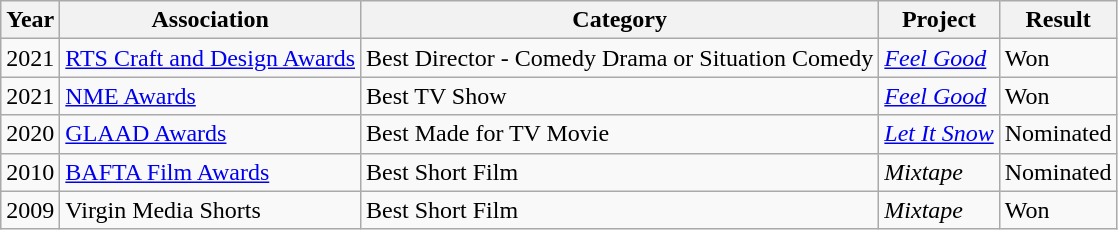<table class="wikitable">
<tr>
<th>Year</th>
<th>Association</th>
<th>Category</th>
<th>Project</th>
<th>Result</th>
</tr>
<tr>
<td>2021</td>
<td><a href='#'>RTS Craft and Design Awards</a></td>
<td>Best Director - Comedy Drama or Situation Comedy</td>
<td><em><a href='#'>Feel Good</a></em></td>
<td>Won</td>
</tr>
<tr>
<td>2021</td>
<td><a href='#'>NME Awards</a></td>
<td>Best TV Show</td>
<td><em><a href='#'>Feel Good</a></em></td>
<td>Won</td>
</tr>
<tr>
<td>2020</td>
<td><a href='#'>GLAAD Awards</a></td>
<td>Best Made for TV Movie</td>
<td><em><a href='#'>Let It Snow</a></em></td>
<td>Nominated</td>
</tr>
<tr>
<td>2010</td>
<td><a href='#'>BAFTA Film Awards</a></td>
<td>Best Short Film</td>
<td><em>Mixtape</em></td>
<td>Nominated</td>
</tr>
<tr>
<td>2009</td>
<td>Virgin Media Shorts</td>
<td>Best Short Film</td>
<td><em>Mixtape</em></td>
<td>Won</td>
</tr>
</table>
